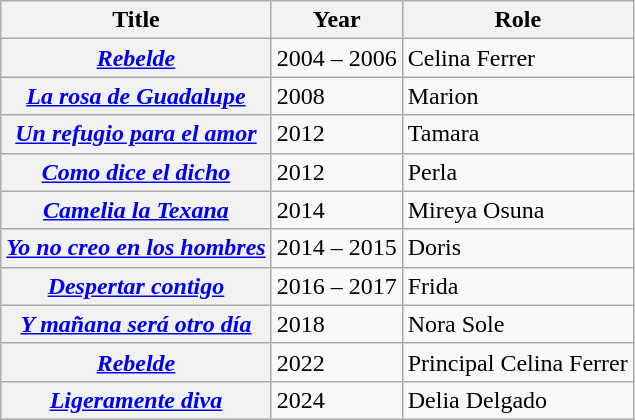<table class="wikitable plainrowheaders">
<tr>
<th scope="col">Title</th>
<th scope="col">Year</th>
<th scope="col">Role</th>
</tr>
<tr>
<th scope=row><em><a href='#'>Rebelde</a></em></th>
<td>2004 – 2006</td>
<td>Celina Ferrer</td>
</tr>
<tr>
<th scope=row><em><a href='#'>La rosa de Guadalupe</a></em></th>
<td>2008</td>
<td>Marion</td>
</tr>
<tr>
<th scope=row><em><a href='#'>Un refugio para el amor</a></em></th>
<td>2012</td>
<td>Tamara</td>
</tr>
<tr>
<th scope=row><em><a href='#'>Como dice el dicho</a></em></th>
<td>2012</td>
<td>Perla</td>
</tr>
<tr>
<th scope=row><em><a href='#'>Camelia la Texana</a></em></th>
<td>2014</td>
<td>Mireya Osuna</td>
</tr>
<tr>
<th scope=row><em><a href='#'>Yo no creo en los hombres</a></em></th>
<td>2014 – 2015</td>
<td>Doris</td>
</tr>
<tr>
<th scope=row><em><a href='#'>Despertar contigo</a></em></th>
<td>2016 – 2017</td>
<td>Frida</td>
</tr>
<tr>
<th scope=row><em><a href='#'>Y mañana será otro día </a></em></th>
<td>2018</td>
<td>Nora Sole</td>
</tr>
<tr>
<th scope=row><em><a href='#'>Rebelde</a></em></th>
<td>2022</td>
<td>Principal Celina Ferrer</td>
</tr>
<tr>
<th scope=row><em><a href='#'>Ligeramente diva</a></em></th>
<td>2024</td>
<td>Delia Delgado</td>
</tr>
</table>
